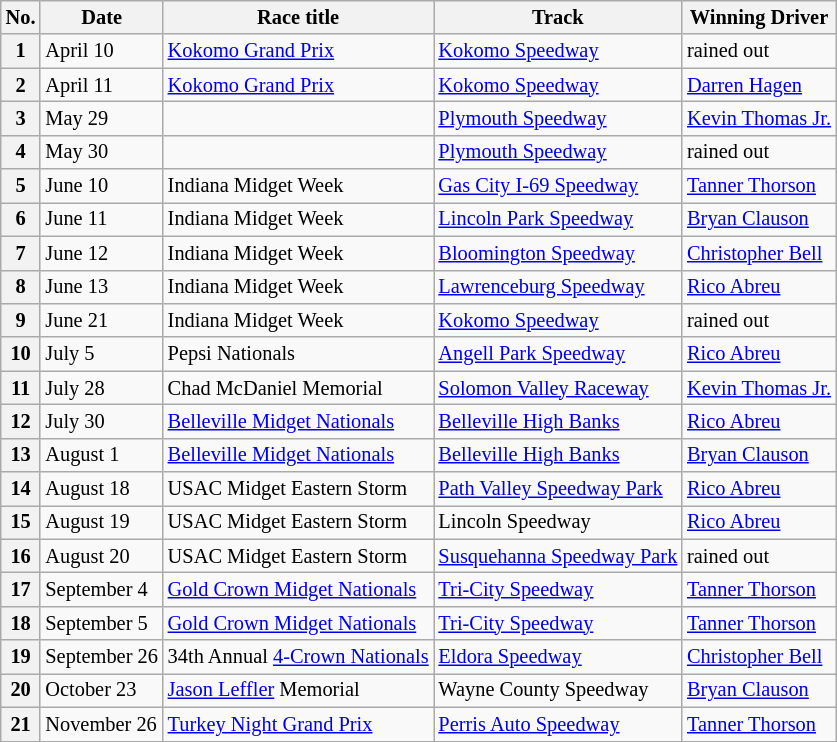<table class="wikitable" style="font-size:85%;">
<tr>
<th>No.</th>
<th>Date</th>
<th>Race title</th>
<th>Track</th>
<th>Winning Driver</th>
</tr>
<tr>
<th>1</th>
<td>April 10</td>
<td><a href='#'>Kokomo Grand Prix</a></td>
<td><a href='#'>Kokomo Speedway</a></td>
<td>rained out</td>
</tr>
<tr>
<th>2</th>
<td>April 11</td>
<td><a href='#'>Kokomo Grand Prix</a></td>
<td><a href='#'>Kokomo Speedway</a></td>
<td><a href='#'>Darren Hagen</a></td>
</tr>
<tr>
<th>3</th>
<td>May 29</td>
<td></td>
<td><a href='#'>Plymouth Speedway</a></td>
<td><a href='#'>Kevin Thomas Jr.</a></td>
</tr>
<tr>
<th>4</th>
<td>May 30</td>
<td></td>
<td><a href='#'>Plymouth Speedway</a></td>
<td>rained out</td>
</tr>
<tr>
<th>5</th>
<td>June 10</td>
<td>Indiana Midget Week</td>
<td><a href='#'>Gas City I-69 Speedway</a></td>
<td><a href='#'>Tanner Thorson</a></td>
</tr>
<tr>
<th>6</th>
<td>June 11</td>
<td>Indiana Midget Week</td>
<td><a href='#'>Lincoln Park Speedway</a></td>
<td><a href='#'>Bryan Clauson</a></td>
</tr>
<tr>
<th>7</th>
<td>June 12</td>
<td>Indiana Midget Week</td>
<td><a href='#'>Bloomington Speedway</a></td>
<td><a href='#'>Christopher Bell</a></td>
</tr>
<tr>
<th>8</th>
<td>June 13</td>
<td>Indiana Midget Week</td>
<td><a href='#'>Lawrenceburg Speedway</a></td>
<td><a href='#'>Rico Abreu</a></td>
</tr>
<tr>
<th>9</th>
<td>June 21</td>
<td>Indiana Midget Week</td>
<td><a href='#'>Kokomo Speedway</a></td>
<td>rained out</td>
</tr>
<tr>
<th>10</th>
<td>July 5</td>
<td>Pepsi Nationals</td>
<td><a href='#'>Angell Park Speedway</a></td>
<td><a href='#'>Rico Abreu</a></td>
</tr>
<tr>
<th>11</th>
<td>July 28</td>
<td>Chad McDaniel Memorial</td>
<td><a href='#'>Solomon Valley Raceway</a></td>
<td><a href='#'>Kevin Thomas Jr.</a></td>
</tr>
<tr>
<th>12</th>
<td>July 30</td>
<td><a href='#'>Belleville Midget Nationals</a></td>
<td><a href='#'>Belleville High Banks</a></td>
<td><a href='#'>Rico Abreu</a></td>
</tr>
<tr>
<th>13</th>
<td>August 1</td>
<td><a href='#'>Belleville Midget Nationals</a></td>
<td><a href='#'>Belleville High Banks</a></td>
<td><a href='#'>Bryan Clauson</a></td>
</tr>
<tr>
<th>14</th>
<td>August 18</td>
<td>USAC Midget Eastern Storm</td>
<td><a href='#'>Path Valley Speedway Park</a></td>
<td><a href='#'>Rico Abreu</a></td>
</tr>
<tr>
<th>15</th>
<td>August 19</td>
<td>USAC Midget Eastern Storm</td>
<td>Lincoln Speedway</td>
<td><a href='#'>Rico Abreu</a></td>
</tr>
<tr>
<th>16</th>
<td>August 20</td>
<td>USAC Midget Eastern Storm</td>
<td><a href='#'>Susquehanna Speedway Park</a></td>
<td>rained out</td>
</tr>
<tr>
<th>17</th>
<td>September 4</td>
<td><a href='#'>Gold Crown Midget Nationals</a></td>
<td><a href='#'>Tri-City Speedway</a></td>
<td><a href='#'>Tanner Thorson</a></td>
</tr>
<tr>
<th>18</th>
<td>September 5</td>
<td><a href='#'>Gold Crown Midget Nationals</a></td>
<td><a href='#'>Tri-City Speedway</a></td>
<td><a href='#'>Tanner Thorson</a></td>
</tr>
<tr>
<th>19</th>
<td>September 26</td>
<td>34th Annual <a href='#'>4-Crown Nationals</a></td>
<td><a href='#'>Eldora Speedway</a></td>
<td><a href='#'>Christopher Bell</a></td>
</tr>
<tr>
<th>20</th>
<td>October 23</td>
<td><a href='#'>Jason Leffler</a> Memorial</td>
<td>Wayne County Speedway</td>
<td><a href='#'>Bryan Clauson</a></td>
</tr>
<tr>
<th>21</th>
<td>November 26</td>
<td><a href='#'>Turkey Night Grand Prix</a></td>
<td><a href='#'>Perris Auto Speedway</a></td>
<td><a href='#'>Tanner Thorson</a></td>
</tr>
</table>
